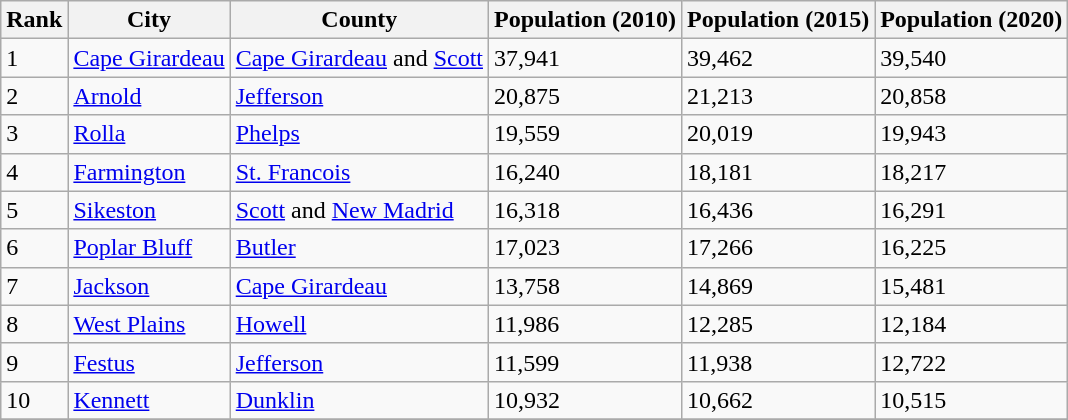<table class="wikitable">
<tr>
<th>Rank</th>
<th>City</th>
<th>County</th>
<th>Population (2010)</th>
<th>Population (2015)</th>
<th>Population (2020)</th>
</tr>
<tr>
<td>1</td>
<td><a href='#'>Cape Girardeau</a></td>
<td><a href='#'>Cape Girardeau</a> and <a href='#'>Scott</a></td>
<td>37,941</td>
<td>39,462</td>
<td>39,540</td>
</tr>
<tr>
<td>2</td>
<td><a href='#'>Arnold</a></td>
<td><a href='#'>Jefferson</a></td>
<td>20,875</td>
<td>21,213</td>
<td>20,858</td>
</tr>
<tr>
<td>3</td>
<td><a href='#'>Rolla</a></td>
<td><a href='#'>Phelps</a></td>
<td>19,559</td>
<td>20,019</td>
<td>19,943</td>
</tr>
<tr>
<td>4</td>
<td><a href='#'>Farmington</a></td>
<td><a href='#'>St. Francois</a></td>
<td>16,240</td>
<td>18,181</td>
<td>18,217</td>
</tr>
<tr>
<td>5</td>
<td><a href='#'>Sikeston</a></td>
<td><a href='#'>Scott</a> and <a href='#'>New Madrid</a></td>
<td>16,318</td>
<td>16,436</td>
<td>16,291</td>
</tr>
<tr>
<td>6</td>
<td><a href='#'>Poplar Bluff</a></td>
<td><a href='#'>Butler</a></td>
<td>17,023</td>
<td>17,266</td>
<td>16,225</td>
</tr>
<tr>
<td>7</td>
<td><a href='#'>Jackson</a></td>
<td><a href='#'>Cape Girardeau</a></td>
<td>13,758</td>
<td>14,869</td>
<td>15,481</td>
</tr>
<tr>
<td>8</td>
<td><a href='#'>West Plains</a></td>
<td><a href='#'>Howell</a></td>
<td>11,986</td>
<td>12,285</td>
<td>12,184</td>
</tr>
<tr>
<td>9</td>
<td><a href='#'>Festus</a></td>
<td><a href='#'>Jefferson</a></td>
<td>11,599</td>
<td>11,938</td>
<td>12,722</td>
</tr>
<tr>
<td>10</td>
<td><a href='#'>Kennett</a></td>
<td><a href='#'>Dunklin</a></td>
<td>10,932</td>
<td>10,662</td>
<td>10,515</td>
</tr>
<tr>
</tr>
</table>
